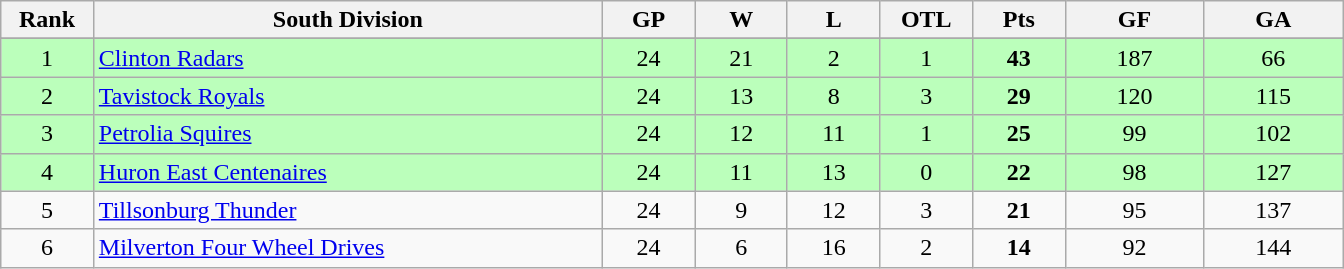<table class="wikitable" style="text-align:center" width:50em">
<tr>
<th bgcolor="#DDDDFF" width="5%">Rank</th>
<th bgcolor="#DDDDFF" width="27.5%">South Division</th>
<th bgcolor="#DDDDFF" width="5%">GP</th>
<th bgcolor="#DDDDFF" width="5%">W</th>
<th bgcolor="#DDDDFF" width="5%">L</th>
<th bgcolor="#DDDDFF" width="5%">OTL</th>
<th bgcolor="#DDDDFF" width="5%">Pts</th>
<th bgcolor="#DDDDFF" width="7.5%">GF</th>
<th bgcolor="#DDDDFF" width="7.5%">GA</th>
</tr>
<tr>
</tr>
<tr bgcolor="#bbffbb">
<td>1</td>
<td align=left><a href='#'>Clinton Radars</a></td>
<td>24</td>
<td>21</td>
<td>2</td>
<td>1</td>
<td><strong>43</strong></td>
<td>187</td>
<td>66</td>
</tr>
<tr bgcolor="#bbffbb">
<td>2</td>
<td align=left><a href='#'>Tavistock Royals</a></td>
<td>24</td>
<td>13</td>
<td>8</td>
<td>3</td>
<td><strong>29</strong></td>
<td>120</td>
<td>115</td>
</tr>
<tr bgcolor="#bbffbb">
<td>3</td>
<td align=left><a href='#'>Petrolia Squires</a></td>
<td>24</td>
<td>12</td>
<td>11</td>
<td>1</td>
<td><strong>25</strong></td>
<td>99</td>
<td>102</td>
</tr>
<tr bgcolor="#bbffbb">
<td>4</td>
<td align=left><a href='#'>Huron East Centenaires</a></td>
<td>24</td>
<td>11</td>
<td>13</td>
<td>0</td>
<td><strong>22</strong></td>
<td>98</td>
<td>127</td>
</tr>
<tr>
<td>5</td>
<td align=left><a href='#'>Tillsonburg Thunder</a></td>
<td>24</td>
<td>9</td>
<td>12</td>
<td>3</td>
<td><strong>21</strong></td>
<td>95</td>
<td>137</td>
</tr>
<tr>
<td>6</td>
<td align=left><a href='#'>Milverton Four Wheel Drives</a></td>
<td>24</td>
<td>6</td>
<td>16</td>
<td>2</td>
<td><strong>14</strong></td>
<td>92</td>
<td>144</td>
</tr>
</table>
